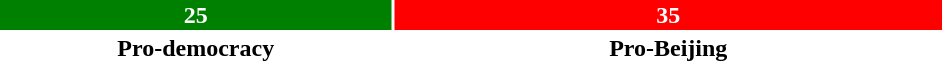<table style="width:50%; text-align:center;">
<tr style="color:white;">
<td style="background:green; width:41.7%;"><strong>25</strong></td>
<td style="background:red; width:58.3%;"><strong>35</strong></td>
</tr>
<tr>
<td><span><strong>Pro-democracy</strong></span></td>
<td><span><strong>Pro-Beijing</strong></span></td>
</tr>
</table>
